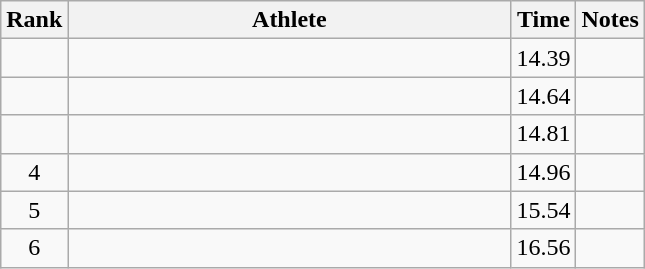<table class="wikitable" style="text-align:center">
<tr>
<th>Rank</th>
<th Style="width:18em">Athlete</th>
<th>Time</th>
<th>Notes</th>
</tr>
<tr>
<td></td>
<td style="text-align:left"></td>
<td>14.39</td>
<td></td>
</tr>
<tr>
<td></td>
<td style="text-align:left"></td>
<td>14.64</td>
<td></td>
</tr>
<tr>
<td></td>
<td style="text-align:left"></td>
<td>14.81</td>
<td></td>
</tr>
<tr>
<td>4</td>
<td style="text-align:left"></td>
<td>14.96</td>
<td></td>
</tr>
<tr>
<td>5</td>
<td style="text-align:left"></td>
<td>15.54</td>
<td></td>
</tr>
<tr>
<td>6</td>
<td style="text-align:left"></td>
<td>16.56</td>
<td></td>
</tr>
</table>
